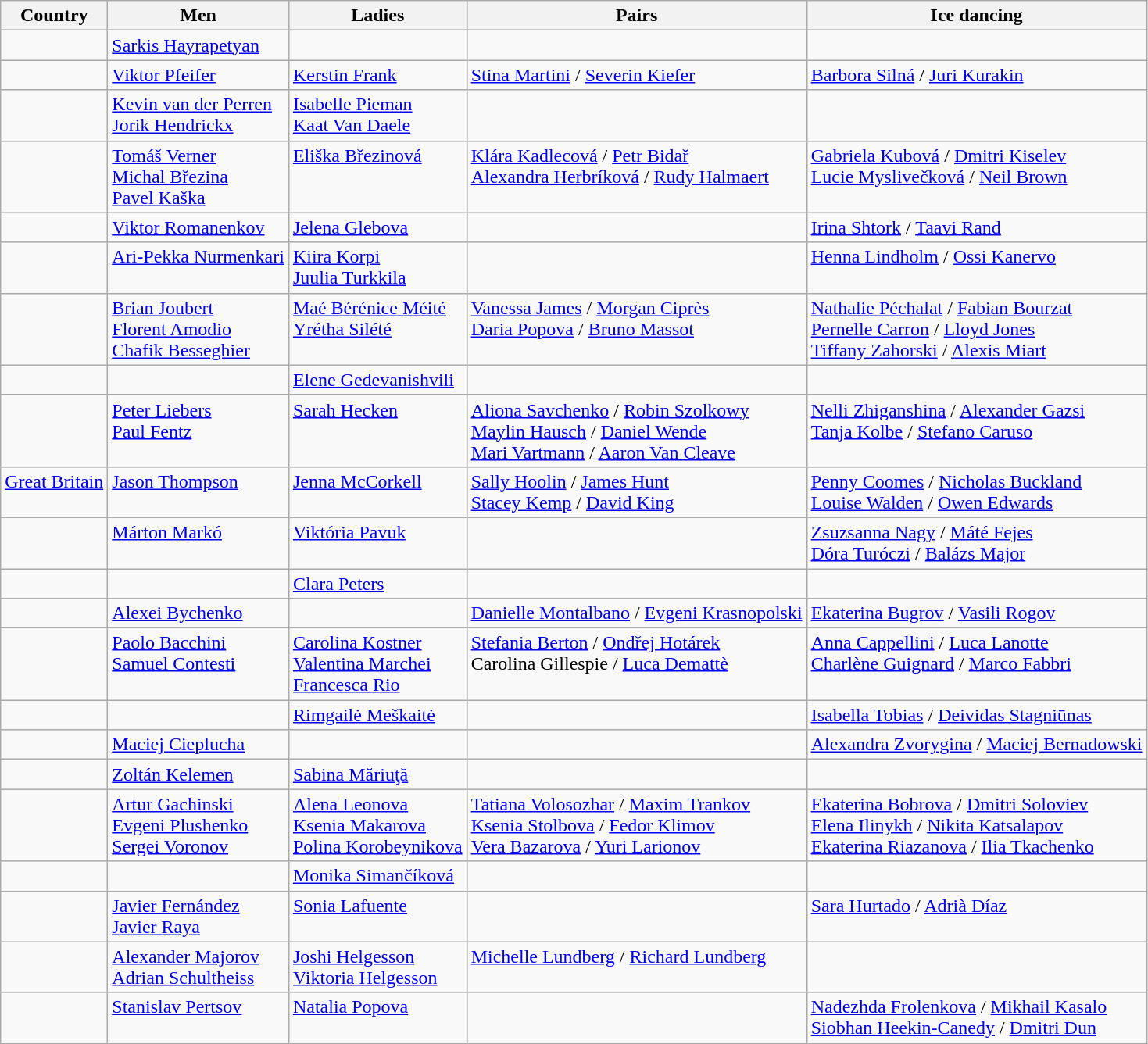<table class="wikitable">
<tr>
<th>Country</th>
<th>Men</th>
<th>Ladies</th>
<th>Pairs</th>
<th>Ice dancing</th>
</tr>
<tr Valign="Top">
<td></td>
<td><a href='#'>Sarkis Hayrapetyan</a></td>
<td></td>
<td></td>
<td></td>
</tr>
<tr Valign="Top">
<td></td>
<td><a href='#'>Viktor Pfeifer</a></td>
<td><a href='#'>Kerstin Frank</a></td>
<td><a href='#'>Stina Martini</a> / <a href='#'>Severin Kiefer</a></td>
<td><a href='#'>Barbora Silná</a> / <a href='#'>Juri Kurakin</a></td>
</tr>
<tr Valign="Top">
<td></td>
<td><a href='#'>Kevin van der Perren</a> <br> <a href='#'>Jorik Hendrickx</a></td>
<td><a href='#'>Isabelle Pieman</a> <br> <a href='#'>Kaat Van Daele</a></td>
<td></td>
<td></td>
</tr>
<tr Valign="Top">
<td></td>
<td><a href='#'>Tomáš Verner</a> <br> <a href='#'>Michal Březina</a> <br> <a href='#'>Pavel Kaška</a></td>
<td><a href='#'>Eliška Březinová</a></td>
<td><a href='#'>Klára Kadlecová</a> / <a href='#'>Petr Bidař</a> <br> <a href='#'>Alexandra Herbríková</a> / <a href='#'>Rudy Halmaert</a></td>
<td><a href='#'>Gabriela Kubová</a> / <a href='#'>Dmitri Kiselev</a> <br> <a href='#'>Lucie Myslivečková</a> / <a href='#'>Neil Brown</a></td>
</tr>
<tr Valign="Top">
<td></td>
<td><a href='#'>Viktor Romanenkov</a></td>
<td><a href='#'>Jelena Glebova</a></td>
<td></td>
<td><a href='#'>Irina Shtork</a> / <a href='#'>Taavi Rand</a></td>
</tr>
<tr Valign="Top">
<td></td>
<td><a href='#'>Ari-Pekka Nurmenkari</a></td>
<td><a href='#'>Kiira Korpi</a> <br> <a href='#'>Juulia Turkkila</a></td>
<td></td>
<td><a href='#'>Henna Lindholm</a> / <a href='#'>Ossi Kanervo</a></td>
</tr>
<tr Valign="Top">
<td></td>
<td><a href='#'>Brian Joubert</a> <br> <a href='#'>Florent Amodio</a> <br> <a href='#'>Chafik Besseghier</a></td>
<td><a href='#'>Maé Bérénice Méité</a> <br> <a href='#'>Yrétha Silété</a></td>
<td><a href='#'>Vanessa James</a> / <a href='#'>Morgan Ciprès</a> <br> <a href='#'>Daria Popova</a> / <a href='#'>Bruno Massot</a></td>
<td><a href='#'>Nathalie Péchalat</a> / <a href='#'>Fabian Bourzat</a> <br> <a href='#'>Pernelle Carron</a> / <a href='#'>Lloyd Jones</a> <br> <a href='#'>Tiffany Zahorski</a> / <a href='#'>Alexis Miart</a></td>
</tr>
<tr Valign="Top">
<td></td>
<td></td>
<td><a href='#'>Elene Gedevanishvili</a></td>
<td></td>
<td></td>
</tr>
<tr Valign="Top">
<td></td>
<td><a href='#'>Peter Liebers</a> <br> <a href='#'>Paul Fentz</a></td>
<td><a href='#'>Sarah Hecken</a></td>
<td><a href='#'>Aliona Savchenko</a> / <a href='#'>Robin Szolkowy</a> <br> <a href='#'>Maylin Hausch</a> / <a href='#'>Daniel Wende</a> <br> <a href='#'>Mari Vartmann</a> / <a href='#'>Aaron Van Cleave</a></td>
<td><a href='#'>Nelli Zhiganshina</a> / <a href='#'>Alexander Gazsi</a> <br> <a href='#'>Tanja Kolbe</a> / <a href='#'>Stefano Caruso</a></td>
</tr>
<tr Valign="Top">
<td> <a href='#'>Great Britain</a></td>
<td><a href='#'>Jason Thompson</a></td>
<td><a href='#'>Jenna McCorkell</a></td>
<td><a href='#'>Sally Hoolin</a> / <a href='#'>James Hunt</a> <br> <a href='#'>Stacey Kemp</a> / <a href='#'>David King</a></td>
<td><a href='#'>Penny Coomes</a> / <a href='#'>Nicholas Buckland</a> <br> <a href='#'>Louise Walden</a> / <a href='#'>Owen Edwards</a></td>
</tr>
<tr Valign="Top">
<td></td>
<td><a href='#'>Márton Markó</a></td>
<td><a href='#'>Viktória Pavuk</a></td>
<td></td>
<td><a href='#'>Zsuzsanna Nagy</a> / <a href='#'>Máté Fejes</a> <br> <a href='#'>Dóra Turóczi</a> / <a href='#'>Balázs Major</a></td>
</tr>
<tr Valign="Top">
<td></td>
<td></td>
<td><a href='#'>Clara Peters</a></td>
<td></td>
<td></td>
</tr>
<tr Valign="Top">
<td></td>
<td><a href='#'>Alexei Bychenko</a></td>
<td></td>
<td><a href='#'>Danielle Montalbano</a> / <a href='#'>Evgeni Krasnopolski</a></td>
<td><a href='#'>Ekaterina Bugrov</a> / <a href='#'>Vasili Rogov</a></td>
</tr>
<tr Valign="Top">
<td></td>
<td><a href='#'>Paolo Bacchini</a> <br> <a href='#'>Samuel Contesti</a></td>
<td><a href='#'>Carolina Kostner</a> <br> <a href='#'>Valentina Marchei</a> <br> <a href='#'>Francesca Rio</a></td>
<td><a href='#'>Stefania Berton</a> / <a href='#'>Ondřej Hotárek</a> <br> Carolina Gillespie / <a href='#'>Luca Demattè</a></td>
<td><a href='#'>Anna Cappellini</a> / <a href='#'>Luca Lanotte</a> <br> <a href='#'>Charlène Guignard</a> / <a href='#'>Marco Fabbri</a></td>
</tr>
<tr Valign="Top">
<td></td>
<td></td>
<td><a href='#'>Rimgailė Meškaitė</a></td>
<td></td>
<td><a href='#'>Isabella Tobias</a> / <a href='#'>Deividas Stagniūnas</a></td>
</tr>
<tr Valign="Top">
<td></td>
<td><a href='#'>Maciej Cieplucha</a></td>
<td></td>
<td></td>
<td><a href='#'>Alexandra Zvorygina</a> / <a href='#'>Maciej Bernadowski</a></td>
</tr>
<tr Valign="Top">
<td></td>
<td><a href='#'>Zoltán Kelemen</a></td>
<td><a href='#'>Sabina Măriuţă</a></td>
<td></td>
<td></td>
</tr>
<tr Valign="Top">
<td></td>
<td><a href='#'>Artur Gachinski</a> <br> <a href='#'>Evgeni Plushenko</a> <br> <a href='#'>Sergei Voronov</a></td>
<td><a href='#'>Alena Leonova</a> <br> <a href='#'>Ksenia Makarova</a> <br> <a href='#'>Polina Korobeynikova</a></td>
<td><a href='#'>Tatiana Volosozhar</a> / <a href='#'>Maxim Trankov</a> <br> <a href='#'>Ksenia Stolbova</a> / <a href='#'>Fedor Klimov</a> <br> <a href='#'>Vera Bazarova</a> / <a href='#'>Yuri Larionov</a></td>
<td><a href='#'>Ekaterina Bobrova</a> / <a href='#'>Dmitri Soloviev</a> <br> <a href='#'>Elena Ilinykh</a> / <a href='#'>Nikita Katsalapov</a> <br> <a href='#'>Ekaterina Riazanova</a> / <a href='#'>Ilia Tkachenko</a></td>
</tr>
<tr Valign="Top">
<td></td>
<td></td>
<td><a href='#'>Monika Simančíková</a></td>
<td></td>
<td></td>
</tr>
<tr Valign="Top">
<td></td>
<td><a href='#'>Javier Fernández</a> <br> <a href='#'>Javier Raya</a></td>
<td><a href='#'>Sonia Lafuente</a></td>
<td></td>
<td><a href='#'>Sara Hurtado</a> / <a href='#'>Adrià Díaz</a></td>
</tr>
<tr Valign="Top">
<td></td>
<td><a href='#'>Alexander Majorov</a> <br> <a href='#'>Adrian Schultheiss</a></td>
<td><a href='#'>Joshi Helgesson</a> <br> <a href='#'>Viktoria Helgesson</a></td>
<td><a href='#'>Michelle Lundberg</a> / <a href='#'>Richard Lundberg</a></td>
<td></td>
</tr>
<tr Valign="Top">
<td></td>
<td><a href='#'>Stanislav Pertsov</a></td>
<td><a href='#'>Natalia Popova</a></td>
<td></td>
<td><a href='#'>Nadezhda Frolenkova</a> / <a href='#'>Mikhail Kasalo</a> <br> <a href='#'>Siobhan Heekin-Canedy</a> / <a href='#'>Dmitri Dun</a></td>
</tr>
</table>
